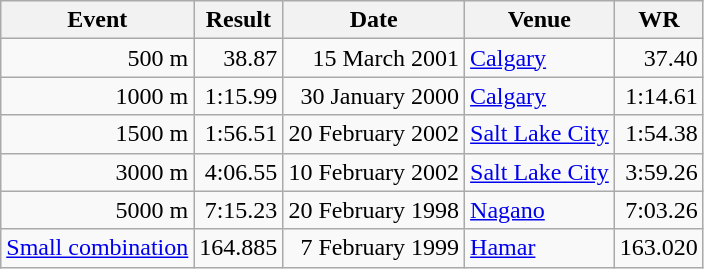<table class="wikitable" style="text-align:right">
<tr>
<th>Event</th>
<th>Result</th>
<th>Date</th>
<th>Venue</th>
<th>WR</th>
</tr>
<tr>
<td>500 m</td>
<td>38.87</td>
<td>15 March 2001</td>
<td align="left"><a href='#'>Calgary</a></td>
<td>37.40</td>
</tr>
<tr>
<td>1000 m</td>
<td>1:15.99</td>
<td>30 January 2000</td>
<td align="left"><a href='#'>Calgary</a></td>
<td>1:14.61</td>
</tr>
<tr>
<td>1500 m</td>
<td>1:56.51</td>
<td>20 February 2002</td>
<td align="left"><a href='#'>Salt Lake City</a></td>
<td>1:54.38</td>
</tr>
<tr>
<td>3000 m</td>
<td>4:06.55</td>
<td>10 February 2002</td>
<td align="left"><a href='#'>Salt Lake City</a></td>
<td>3:59.26</td>
</tr>
<tr>
<td>5000 m</td>
<td>7:15.23</td>
<td>20 February 1998</td>
<td align="left"><a href='#'>Nagano</a></td>
<td>7:03.26</td>
</tr>
<tr>
<td><a href='#'>Small combination</a></td>
<td>164.885</td>
<td>7 February 1999</td>
<td align="left"><a href='#'>Hamar</a></td>
<td>163.020</td>
</tr>
</table>
